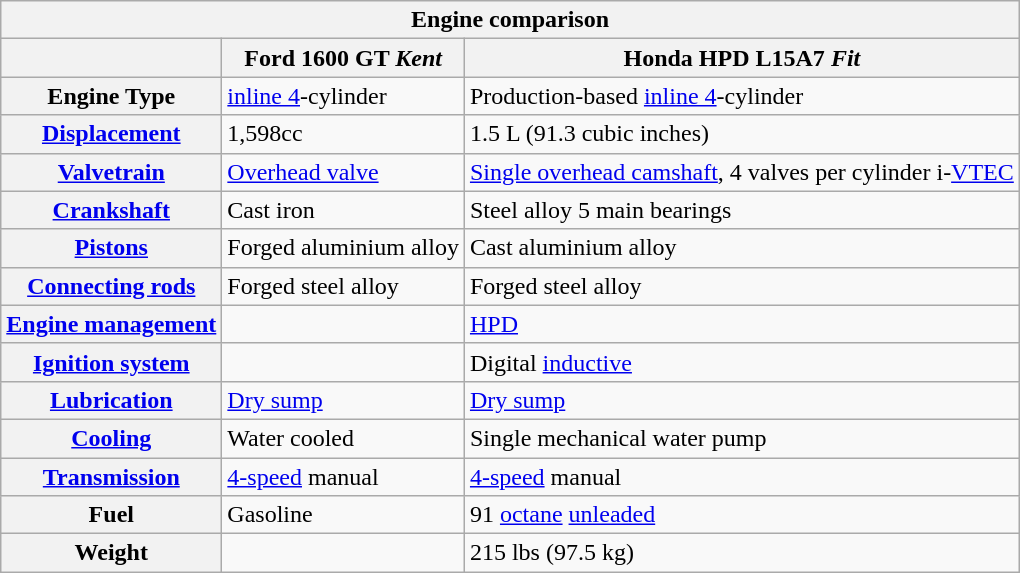<table class="wikitable">
<tr>
<th colspan="3">Engine comparison</th>
</tr>
<tr>
<th></th>
<th>Ford 1600 GT <em>Kent</em></th>
<th>Honda HPD L15A7 <em>Fit</em></th>
</tr>
<tr>
<th>Engine Type</th>
<td><a href='#'>inline 4</a>-cylinder</td>
<td>Production-based <a href='#'>inline 4</a>-cylinder</td>
</tr>
<tr>
<th><a href='#'>Displacement</a></th>
<td>1,598cc</td>
<td>1.5 L (91.3 cubic inches)</td>
</tr>
<tr>
<th><a href='#'>Valvetrain</a></th>
<td><a href='#'>Overhead valve</a></td>
<td><a href='#'>Single overhead camshaft</a>, 4 valves per cylinder i-<a href='#'>VTEC</a></td>
</tr>
<tr>
<th><a href='#'>Crankshaft</a></th>
<td>Cast iron</td>
<td>Steel alloy 5 main bearings</td>
</tr>
<tr>
<th><a href='#'>Pistons</a></th>
<td>Forged aluminium alloy</td>
<td>Cast aluminium alloy</td>
</tr>
<tr>
<th><a href='#'>Connecting rods</a></th>
<td>Forged steel alloy</td>
<td>Forged steel alloy</td>
</tr>
<tr>
<th><a href='#'>Engine management</a></th>
<td></td>
<td><a href='#'>HPD</a></td>
</tr>
<tr>
<th><a href='#'>Ignition system</a></th>
<td></td>
<td>Digital <a href='#'>inductive</a></td>
</tr>
<tr>
<th><a href='#'>Lubrication</a></th>
<td><a href='#'>Dry sump</a></td>
<td><a href='#'>Dry sump</a></td>
</tr>
<tr>
<th><a href='#'>Cooling</a></th>
<td>Water cooled</td>
<td>Single mechanical water pump</td>
</tr>
<tr>
<th><a href='#'>Transmission</a></th>
<td><a href='#'>4-speed</a> manual</td>
<td><a href='#'>4-speed</a> manual</td>
</tr>
<tr>
<th>Fuel</th>
<td>Gasoline</td>
<td>91 <a href='#'>octane</a> <a href='#'>unleaded</a></td>
</tr>
<tr>
<th>Weight</th>
<td></td>
<td>215 lbs (97.5 kg)</td>
</tr>
</table>
